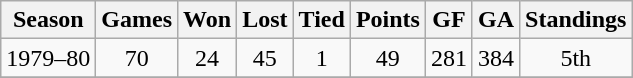<table class="wikitable" style="text-align:center">
<tr>
<th>Season</th>
<th>Games</th>
<th>Won</th>
<th>Lost</th>
<th>Tied</th>
<th>Points</th>
<th>GF</th>
<th>GA</th>
<th>Standings</th>
</tr>
<tr>
<td>1979–80</td>
<td>70</td>
<td>24</td>
<td>45</td>
<td>1</td>
<td>49</td>
<td>281</td>
<td>384</td>
<td>5th</td>
</tr>
<tr>
</tr>
</table>
